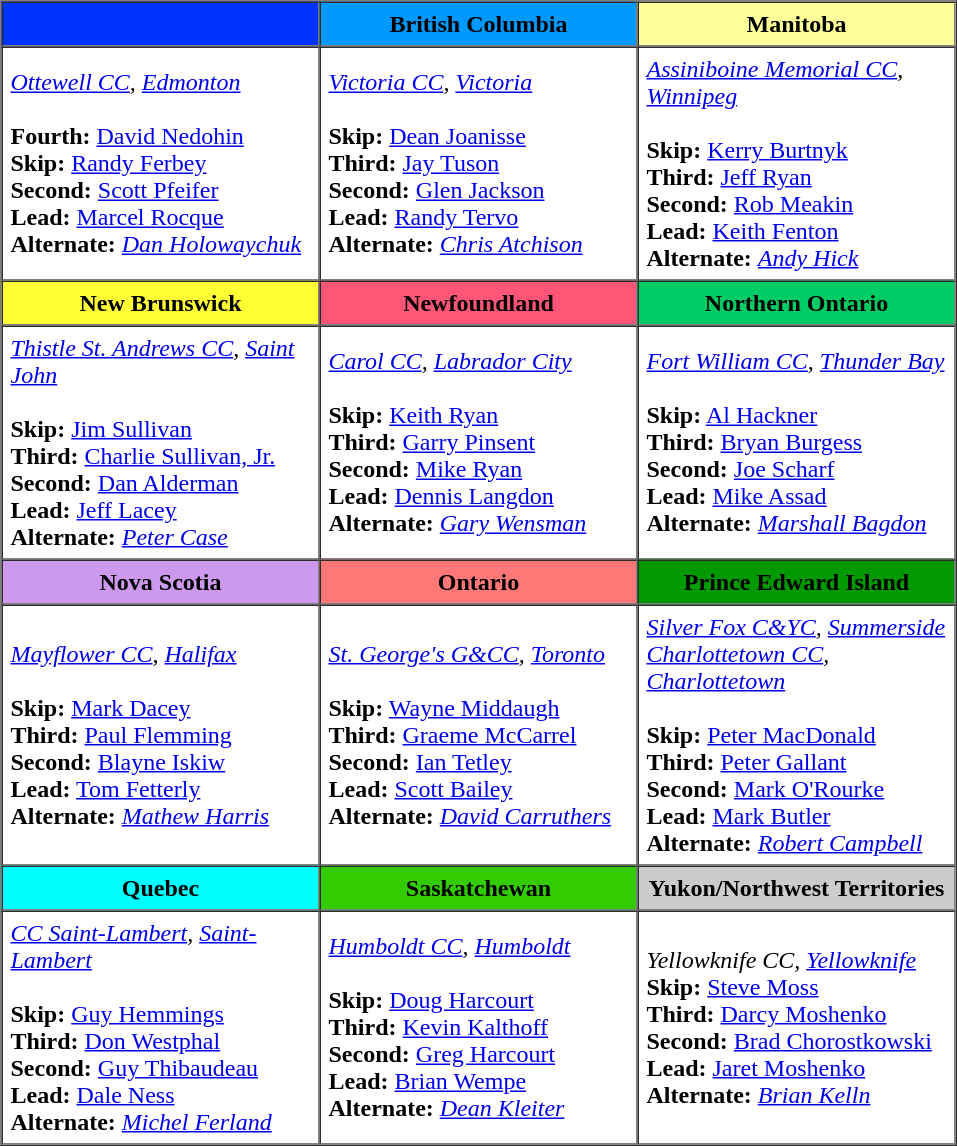<table border=1 cellpadding=5 cellspacing=0>
<tr>
<th bgcolor="#0033ff" width="200"></th>
<th bgcolor="#0099ff" width="200">British Columbia</th>
<th bgcolor="#ffff99" width="200">Manitoba</th>
</tr>
<tr align=center>
<td align=left><em><a href='#'>Ottewell CC</a>, <a href='#'>Edmonton</a></em> <br><br><strong>Fourth:</strong> <a href='#'>David Nedohin</a> <br>
<strong>Skip:</strong> <a href='#'>Randy Ferbey</a> <br>
<strong>Second:</strong> <a href='#'>Scott Pfeifer</a> <br>
<strong>Lead:</strong> <a href='#'>Marcel Rocque</a> <br>
<strong>Alternate:</strong> <em><a href='#'>Dan Holowaychuk</a></em></td>
<td align=left><em><a href='#'>Victoria CC</a>, <a href='#'>Victoria</a></em> <br><br><strong>Skip:</strong> <a href='#'>Dean Joanisse</a> <br>
<strong>Third:</strong> <a href='#'>Jay Tuson</a> <br>
<strong>Second:</strong> <a href='#'>Glen Jackson</a> <br>
<strong>Lead:</strong> <a href='#'>Randy Tervo</a> <br>
<strong>Alternate:</strong> <em><a href='#'>Chris Atchison</a></em></td>
<td align=left><em><a href='#'>Assiniboine Memorial CC</a>, <a href='#'>Winnipeg</a></em> <br><br><strong>Skip:</strong> <a href='#'>Kerry Burtnyk</a> <br>
<strong>Third:</strong> <a href='#'>Jeff Ryan</a> <br>
<strong>Second:</strong> <a href='#'>Rob Meakin</a> <br>
<strong>Lead:</strong> <a href='#'>Keith Fenton</a> <br>
<strong>Alternate:</strong> <em><a href='#'>Andy Hick</a></em></td>
</tr>
<tr border=1 cellpadding=5 cellspacing=0>
<th bgcolor="#ffff33" width="200">New Brunswick</th>
<th bgcolor="#ff5577" width="200">Newfoundland</th>
<th bgcolor="#00CC66" width="200">Northern Ontario</th>
</tr>
<tr align=center>
<td align=left><em><a href='#'>Thistle St. Andrews CC</a>, <a href='#'>Saint John</a></em> <br><br><strong>Skip:</strong> <a href='#'>Jim Sullivan</a> <br>
<strong>Third:</strong>  <a href='#'>Charlie Sullivan, Jr.</a> <br>
<strong>Second:</strong> <a href='#'>Dan Alderman</a> <br>
<strong>Lead:</strong> <a href='#'>Jeff Lacey</a> <br>
<strong>Alternate:</strong> <em><a href='#'>Peter Case</a></em></td>
<td align=left><em><a href='#'>Carol CC</a>, <a href='#'>Labrador City</a></em> <br><br><strong>Skip:</strong> <a href='#'>Keith Ryan</a> <br>
<strong>Third:</strong> <a href='#'>Garry Pinsent</a> <br>
<strong>Second:</strong> <a href='#'>Mike Ryan</a> <br>
<strong>Lead:</strong> <a href='#'>Dennis Langdon</a> <br>
<strong>Alternate:</strong> <em><a href='#'>Gary Wensman</a></em></td>
<td align=left><em><a href='#'>Fort William CC</a>, <a href='#'>Thunder Bay</a></em> <br><br><strong>Skip:</strong> <a href='#'>Al Hackner</a> <br>
<strong>Third:</strong> <a href='#'>Bryan Burgess</a> <br>
<strong>Second:</strong> <a href='#'>Joe Scharf</a> <br>
<strong>Lead:</strong> <a href='#'>Mike Assad</a> <br>
<strong>Alternate:</strong> <em><a href='#'>Marshall Bagdon</a></em></td>
</tr>
<tr border=1 cellpadding=5 cellspacing=0>
<th bgcolor="#cc99ee" width="200">Nova Scotia</th>
<th bgcolor="#ff7777" width="200">Ontario</th>
<th bgcolor="#009900" width="200">Prince Edward Island</th>
</tr>
<tr align=center>
<td align=left><em><a href='#'>Mayflower CC</a>, <a href='#'>Halifax</a></em> <br><br><strong>Skip:</strong>  <a href='#'>Mark Dacey</a> <br> 
<strong>Third:</strong> <a href='#'>Paul Flemming</a> <br>
<strong>Second:</strong> <a href='#'>Blayne Iskiw</a> <br>
<strong>Lead:</strong> <a href='#'>Tom Fetterly</a> <br>
<strong>Alternate:</strong> <em><a href='#'>Mathew Harris</a></em></td>
<td align=left><em><a href='#'>St. George's G&CC</a>, <a href='#'>Toronto</a></em> <br><br><strong>Skip:</strong> <a href='#'>Wayne Middaugh</a> <br>
<strong>Third:</strong> <a href='#'>Graeme McCarrel</a> <br>
<strong>Second:</strong> <a href='#'>Ian Tetley</a> <br>
<strong>Lead:</strong> <a href='#'>Scott Bailey</a> <br>
<strong>Alternate:</strong> <em><a href='#'>David Carruthers</a></em></td>
<td align=left><em><a href='#'>Silver Fox C&YC</a>, <a href='#'>Summerside</a><br> <a href='#'>Charlottetown CC</a>, <a href='#'>Charlottetown</a></em> <br><br><strong>Skip:</strong> <a href='#'>Peter MacDonald</a> <br>
<strong>Third:</strong> <a href='#'>Peter Gallant</a> <br>
<strong>Second:</strong> <a href='#'>Mark O'Rourke</a> <br>
<strong>Lead:</strong> <a href='#'>Mark Butler</a> <br>
<strong>Alternate:</strong> <em><a href='#'>Robert Campbell</a></em></td>
</tr>
<tr border=1 cellpadding=5 cellspacing=0>
<th bgcolor="#00ffff" width="200">Quebec</th>
<th bgcolor="#33cc00" width="200">Saskatchewan</th>
<th bgcolor="#cccccc" width="200">Yukon/Northwest Territories</th>
</tr>
<tr align=center>
<td align=left><em><a href='#'>CC Saint-Lambert</a>, <a href='#'>Saint-Lambert</a>  </em> <br><br><strong>Skip:</strong> <a href='#'>Guy Hemmings</a> <br>
<strong>Third:</strong> <a href='#'>Don Westphal</a> <br>
<strong>Second:</strong> <a href='#'>Guy Thibaudeau</a> <br>
<strong>Lead:</strong> <a href='#'>Dale Ness</a> <br>
<strong>Alternate:</strong> <em><a href='#'>Michel Ferland</a></em></td>
<td align=left><em><a href='#'>Humboldt CC</a>, <a href='#'>Humboldt</a></em> <br><br><strong>Skip:</strong> <a href='#'>Doug Harcourt</a> <br>
<strong>Third:</strong> <a href='#'>Kevin Kalthoff</a> <br>
<strong>Second:</strong> <a href='#'>Greg Harcourt</a> <br>
<strong>Lead:</strong> <a href='#'>Brian Wempe</a> <br>
<strong>Alternate:</strong> <em><a href='#'>Dean Kleiter</a></em></td>
<td align=left><em>Yellowknife CC, <a href='#'>Yellowknife</a></em><br><strong>Skip:</strong> <a href='#'>Steve Moss</a> <br>
<strong>Third:</strong> <a href='#'>Darcy Moshenko</a> <br>
<strong>Second:</strong> <a href='#'>Brad Chorostkowski</a> <br>
<strong>Lead:</strong> <a href='#'>Jaret Moshenko</a> <br>
<strong>Alternate:</strong> <em><a href='#'>Brian Kelln</a></em></td>
</tr>
</table>
